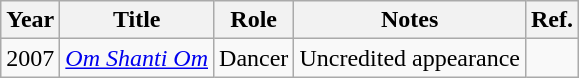<table class="wikitable sortable">
<tr>
<th>Year</th>
<th>Title</th>
<th>Role</th>
<th class="unsortable">Notes</th>
<th class="unsortable">Ref.</th>
</tr>
<tr>
<td>2007</td>
<td><em><a href='#'>Om Shanti Om</a></em></td>
<td>Dancer</td>
<td>Uncredited appearance</td>
<td></td>
</tr>
</table>
